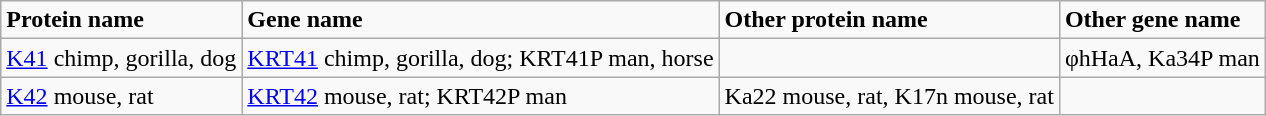<table class="wikitable">
<tr>
<td><strong>Protein name</strong></td>
<td><strong>Gene name</strong></td>
<td><strong>Other protein name</strong></td>
<td><strong>Other gene name</strong></td>
</tr>
<tr>
<td><a href='#'>K41</a> chimp, gorilla, dog</td>
<td><a href='#'>KRT41</a> chimp, gorilla, dog; KRT41P man, horse</td>
<td></td>
<td>φhHaA, Ka34P man</td>
</tr>
<tr>
<td><a href='#'>K42</a> mouse, rat</td>
<td><a href='#'>KRT42</a> mouse, rat; KRT42P man</td>
<td>Ka22 mouse, rat, K17n mouse, rat</td>
<td></td>
</tr>
</table>
